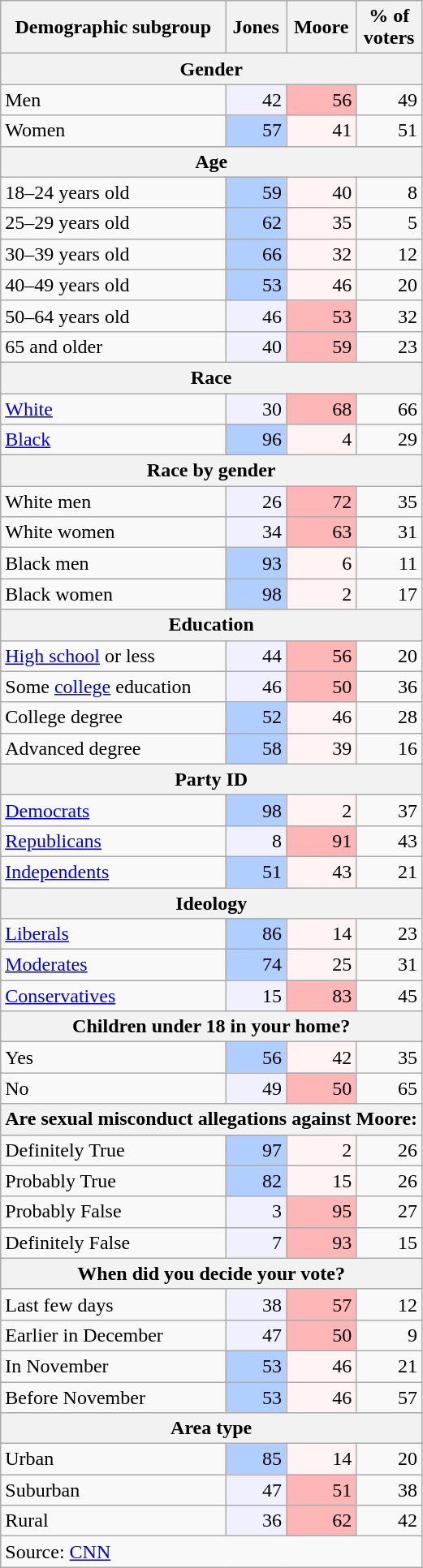<table class="wikitable sortable">
<tr>
<th>Demographic subgroup</th>
<th>Jones</th>
<th>Moore</th>
<th>% of<br>voters</th>
</tr>
<tr>
<th colspan="5">Gender</th>
</tr>
<tr>
<td>Men</td>
<td style="text-align:right; background:#f0f0ff;">42</td>
<td style="text-align:right; background:#ffb6b6;">56</td>
<td style="text-align:right;">49</td>
</tr>
<tr>
<td>Women</td>
<td style="text-align:right; background:#b0ceff;">57</td>
<td style="text-align:right; background:#fff3f3;">41</td>
<td style="text-align:right;">51</td>
</tr>
<tr>
<th colspan="5">Age</th>
</tr>
<tr>
<td>18–24 years old</td>
<td style="text-align:right; background:#b0ceff;">59</td>
<td style="text-align:right; background:#fff3f3;">40</td>
<td style="text-align:right;">8</td>
</tr>
<tr>
<td>25–29 years old</td>
<td style="text-align:right; background:#b0ceff;">62</td>
<td style="text-align:right; background:#fff3f3;">35</td>
<td style="text-align:right;">5</td>
</tr>
<tr>
<td>30–39 years old</td>
<td style="text-align:right; background:#b0ceff;">66</td>
<td style="text-align:right; background:#fff3f3;">32</td>
<td style="text-align:right;">12</td>
</tr>
<tr>
<td>40–49 years old</td>
<td style="text-align:right; background:#b0ceff;">53</td>
<td style="text-align:right; background:#fff3f3;">46</td>
<td style="text-align:right;">20</td>
</tr>
<tr>
<td>50–64 years old</td>
<td style="text-align:right; background:#f0f0ff;">46</td>
<td style="text-align:right; background:#ffb6b6;">53</td>
<td style="text-align:right;">32</td>
</tr>
<tr>
<td>65 and older</td>
<td style="text-align:right; background:#f0f0ff;">40</td>
<td style="text-align:right; background:#ffb6b6;">59</td>
<td style="text-align:right;">23</td>
</tr>
<tr>
<th colspan="5">Race</th>
</tr>
<tr>
<td><a href='#'>White</a></td>
<td style="text-align:right; background:#f0f0ff;">30</td>
<td style="text-align:right; background:#ffb6b6;">68</td>
<td style="text-align:right;">66</td>
</tr>
<tr>
<td><a href='#'>Black</a></td>
<td style="text-align:right; background:#b0ceff;">96</td>
<td style="text-align:right; background:#fff3f3;">4</td>
<td style="text-align:right;">29</td>
</tr>
<tr>
<th colspan="5">Race by gender</th>
</tr>
<tr>
<td>White men</td>
<td style="text-align:right; background:#f0f0ff;">26</td>
<td style="text-align:right; background:#ffb6b6;">72</td>
<td style="text-align:right;">35</td>
</tr>
<tr>
<td>White women</td>
<td style="text-align:right; background:#f0f0ff;">34</td>
<td style="text-align:right; background:#ffb6b6;">63</td>
<td style="text-align:right;">31</td>
</tr>
<tr>
<td>Black men</td>
<td style="text-align:right; background:#b0ceff;">93</td>
<td style="text-align:right; background:#fff3f3;">6</td>
<td style="text-align:right;">11</td>
</tr>
<tr>
<td>Black women</td>
<td style="text-align:right; background:#b0ceff;">98</td>
<td style="text-align:right; background:#fff3f3;">2</td>
<td style="text-align:right;">17</td>
</tr>
<tr>
<th colspan="5">Education</th>
</tr>
<tr>
<td><a href='#'>High school</a> or less</td>
<td style="text-align:right; background:#f0f0ff;">44</td>
<td style="text-align:right; background:#ffb6b6;">56</td>
<td style="text-align:right;">20</td>
</tr>
<tr>
<td>Some <a href='#'>college</a> education</td>
<td style="text-align:right; background:#f0f0ff;">46</td>
<td style="text-align:right; background:#ffb6b6;">50</td>
<td style="text-align:right;">36</td>
</tr>
<tr>
<td>College degree</td>
<td style="text-align:right; background:#b0ceff;">52</td>
<td style="text-align:right; background:#fff3f3;">46</td>
<td style="text-align:right;">28</td>
</tr>
<tr>
<td>Advanced degree</td>
<td style="text-align:right; background:#b0ceff;">58</td>
<td style="text-align:right; background:#fff3f3;">39</td>
<td style="text-align:right;">16</td>
</tr>
<tr>
<th colspan="5">Party ID</th>
</tr>
<tr>
<td><a href='#'>Democrats</a></td>
<td style="text-align:right; background:#b0ceff;">98</td>
<td style="text-align:right; background:#fff3f3;">2</td>
<td style="text-align:right;">37</td>
</tr>
<tr>
<td><a href='#'>Republicans</a></td>
<td style="text-align:right; background:#f0f0ff;">8</td>
<td style="text-align:right; background:#ffb6b6;">91</td>
<td style="text-align:right;">43</td>
</tr>
<tr>
<td><a href='#'>Independents</a></td>
<td style="text-align:right; background:#b0ceff;">51</td>
<td style="text-align:right; background:#fff3f3;">43</td>
<td style="text-align:right;">21</td>
</tr>
<tr>
<th colspan="5">Ideology</th>
</tr>
<tr>
<td><a href='#'>Liberals</a></td>
<td style="text-align:right; background:#b0ceff;">86</td>
<td style="text-align:right; background:#fff3f3;">14</td>
<td style="text-align:right;">23</td>
</tr>
<tr>
<td><a href='#'>Moderates</a></td>
<td style="text-align:right; background:#b0ceff;">74</td>
<td style="text-align:right; background:#fff3f3;">25</td>
<td style="text-align:right;">31</td>
</tr>
<tr>
<td><a href='#'>Conservatives</a></td>
<td style="text-align:right; background:#f0f0ff;">15</td>
<td style="text-align:right; background:#ffb6b6;">83</td>
<td style="text-align:right;">45</td>
</tr>
<tr>
<th colspan="5">Children under 18 in your home?</th>
</tr>
<tr>
<td>Yes</td>
<td style="text-align:right; background:#b0ceff;">56</td>
<td style="text-align:right; background:#fff3f3;">42</td>
<td style="text-align:right;">35</td>
</tr>
<tr>
<td>No</td>
<td style="text-align:right; background:#f0f0ff;">49</td>
<td style="text-align:right; background:#ffb6b6;">50</td>
<td style="text-align:right;">65</td>
</tr>
<tr>
<th colspan="5">Are sexual misconduct allegations against Moore:</th>
</tr>
<tr>
<td>Definitely True</td>
<td style="text-align:right; background:#b0ceff;">97</td>
<td style="text-align:right; background:#fff3f3;">2</td>
<td style="text-align:right;">26</td>
</tr>
<tr>
<td>Probably True</td>
<td style="text-align:right; background:#b0ceff;">82</td>
<td style="text-align:right; background:#fff3f3;">15</td>
<td style="text-align:right;">26</td>
</tr>
<tr>
<td>Probably False</td>
<td style="text-align:right; background:#f0f0ff;">3</td>
<td style="text-align:right; background:#ffb6b6;">95</td>
<td style="text-align:right;">27</td>
</tr>
<tr>
<td>Definitely False</td>
<td style="text-align:right; background:#f0f0ff;">7</td>
<td style="text-align:right; background:#ffb6b6;">93</td>
<td style="text-align:right;">15</td>
</tr>
<tr>
<th colspan="5">When did you decide your vote?</th>
</tr>
<tr>
<td>Last few days</td>
<td style="text-align:right; background:#f0f0ff;">38</td>
<td style="text-align:right; background:#ffb6b6;">57</td>
<td style="text-align:right;">12</td>
</tr>
<tr>
<td>Earlier in December</td>
<td style="text-align:right; background:#f0f0ff;">47</td>
<td style="text-align:right; background:#ffb6b6;">50</td>
<td style="text-align:right;">9</td>
</tr>
<tr>
<td>In November</td>
<td style="text-align:right; background:#b0ceff;">53</td>
<td style="text-align:right; background:#fff3f3;">46</td>
<td style="text-align:right;">21</td>
</tr>
<tr>
<td>Before November</td>
<td style="text-align:right; background:#b0ceff;">53</td>
<td style="text-align:right; background:#fff3f3;">46</td>
<td style="text-align:right;">57</td>
</tr>
<tr>
<th colspan="5">Area type</th>
</tr>
<tr>
<td>Urban</td>
<td style="text-align:right; background:#b0ceff;">85</td>
<td style="text-align:right; background:#fff3f3;">14</td>
<td style="text-align:right;">20</td>
</tr>
<tr>
<td>Suburban</td>
<td style="text-align:right; background:#f0f0ff;">47</td>
<td style="text-align:right; background:#ffb6b6;">51</td>
<td style="text-align:right;">38</td>
</tr>
<tr>
<td>Rural</td>
<td style="text-align:right; background:#f0f0ff;">36</td>
<td style="text-align:right; background:#ffb6b6;">62</td>
<td style="text-align:right;">42</td>
</tr>
<tr>
<td colspan="5">Source: <a href='#'>CNN</a></td>
</tr>
</table>
